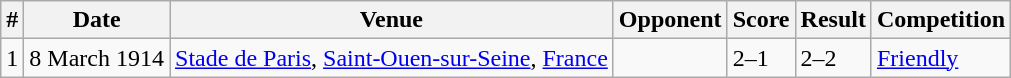<table class="wikitable">
<tr>
<th>#</th>
<th>Date</th>
<th>Venue</th>
<th>Opponent</th>
<th>Score</th>
<th>Result</th>
<th>Competition</th>
</tr>
<tr>
<td>1</td>
<td>8 March 1914</td>
<td><a href='#'>Stade de Paris</a>, <a href='#'>Saint-Ouen-sur-Seine</a>, <a href='#'>France</a></td>
<td></td>
<td>2–1</td>
<td>2–2</td>
<td><a href='#'>Friendly</a></td>
</tr>
</table>
